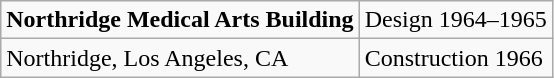<table class="wikitable" style="text-align:left">
<tr>
<td><strong>Northridge Medical Arts Building</strong></td>
<td>Design 1964–1965</td>
</tr>
<tr>
<td>Northridge, Los Angeles, CA</td>
<td>Construction 1966</td>
</tr>
</table>
